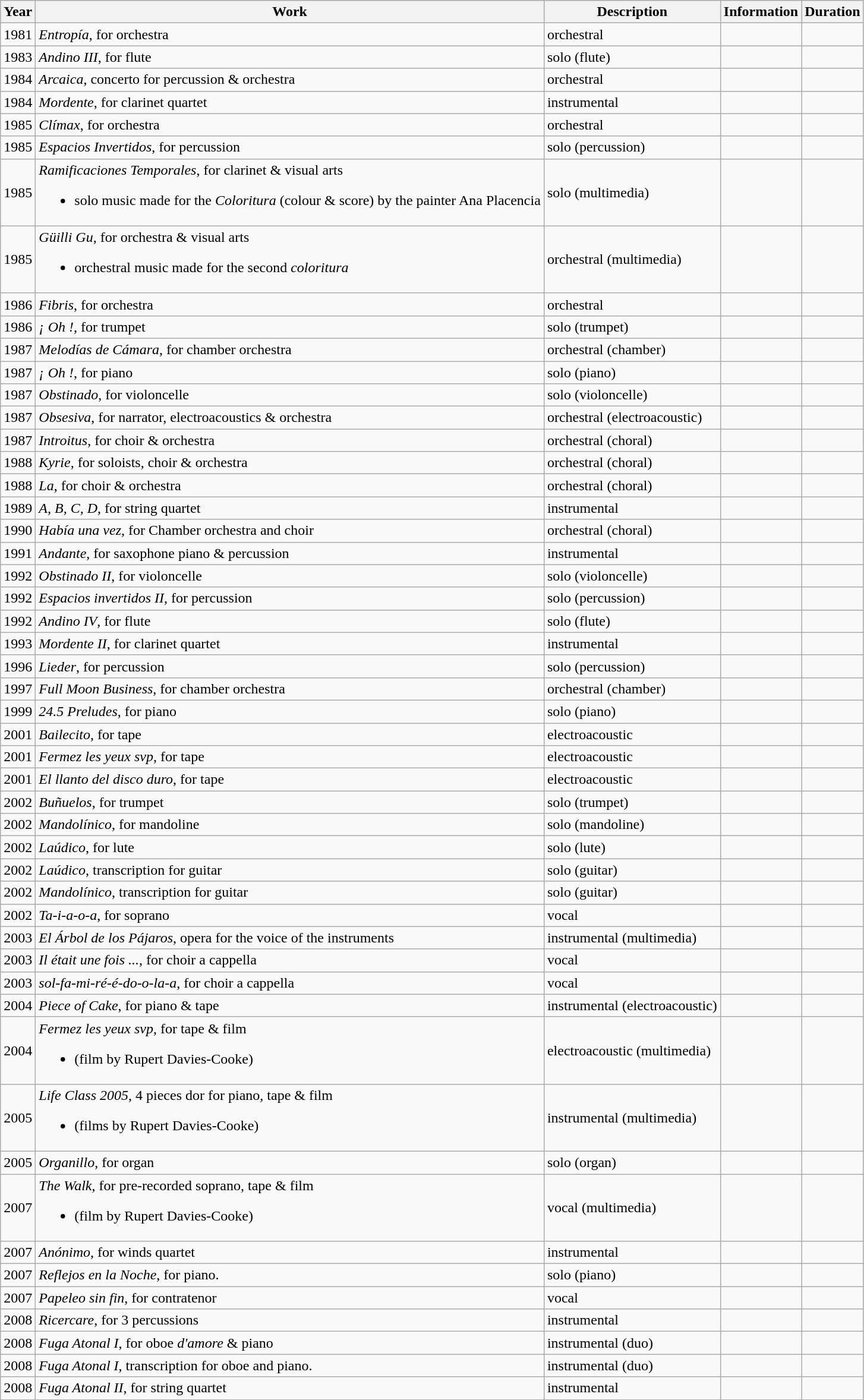<table class="wikitable sortable collapsible collapsed">
<tr>
<th>Year</th>
<th>Work</th>
<th>Description</th>
<th>Information</th>
<th>Duration</th>
</tr>
<tr>
<td>1981</td>
<td><em>Entropía</em>, for orchestra</td>
<td>orchestral</td>
<td></td>
<td></td>
</tr>
<tr>
<td>1983</td>
<td><em>Andino III</em>, for flute</td>
<td>solo (flute)</td>
<td></td>
<td></td>
</tr>
<tr>
<td>1984</td>
<td><em>Arcaica</em>, concerto for percussion & orchestra</td>
<td>orchestral</td>
<td></td>
<td></td>
</tr>
<tr>
<td>1984</td>
<td><em>Mordente</em>, for clarinet quartet</td>
<td>instrumental</td>
<td></td>
<td></td>
</tr>
<tr>
<td>1985</td>
<td><em>Clímax</em>,  for orchestra</td>
<td>orchestral</td>
<td></td>
<td></td>
</tr>
<tr>
<td>1985</td>
<td><em>Espacios Invertidos</em>, for percussion</td>
<td>solo (percussion)</td>
<td></td>
<td></td>
</tr>
<tr>
<td>1985</td>
<td><em>Ramificaciones Temporales</em>, for clarinet & visual arts<br><ul><li>solo music made for the <em>Coloritura</em> (colour & score) by the painter Ana Placencia</li></ul></td>
<td>solo (multimedia)</td>
<td></td>
<td></td>
</tr>
<tr>
<td>1985</td>
<td><em>Güilli Gu</em>, for orchestra & visual arts<br><ul><li>orchestral music made for the second <em>coloritura</em></li></ul></td>
<td>orchestral (multimedia)</td>
<td></td>
<td></td>
</tr>
<tr>
<td>1986</td>
<td><em>Fibris</em>, for orchestra</td>
<td>orchestral</td>
<td></td>
<td></td>
</tr>
<tr>
<td>1986</td>
<td><em>¡ Oh  !</em>, for trumpet</td>
<td>solo (trumpet)</td>
<td></td>
<td></td>
</tr>
<tr>
<td>1987</td>
<td><em>Melodías de Cámara</em>, for chamber orchestra</td>
<td>orchestral (chamber)</td>
<td></td>
<td></td>
</tr>
<tr>
<td>1987</td>
<td><em>¡ Oh  !</em>, for piano</td>
<td>solo (piano)</td>
<td></td>
<td></td>
</tr>
<tr>
<td>1987</td>
<td><em>Obstinado</em>, for violoncelle</td>
<td>solo (violoncelle)</td>
<td></td>
<td></td>
</tr>
<tr>
<td>1987</td>
<td><em>Obsesiva</em>, for narrator, electroacoustics & orchestra</td>
<td>orchestral  (electroacoustic)</td>
<td></td>
<td></td>
</tr>
<tr>
<td>1987</td>
<td><em>Introitus</em>, for choir & orchestra</td>
<td>orchestral (choral)</td>
<td></td>
<td></td>
</tr>
<tr>
<td>1988</td>
<td><em> Kyrie,</em> for soloists, choir & orchestra</td>
<td>orchestral (choral)</td>
<td></td>
<td></td>
</tr>
<tr>
<td>1988</td>
<td><em>La</em>, for choir & orchestra</td>
<td>orchestral (choral)</td>
<td></td>
<td></td>
</tr>
<tr>
<td>1989</td>
<td><em>A, B, C, D</em>, for string quartet</td>
<td>instrumental</td>
<td></td>
<td></td>
</tr>
<tr>
<td>1990</td>
<td><em>Había una vez</em>, for Chamber orchestra and choir</td>
<td>orchestral (choral)</td>
<td></td>
<td></td>
</tr>
<tr>
<td>1991</td>
<td><em>Andante</em>, for saxophone piano & percussion</td>
<td>instrumental</td>
<td></td>
<td></td>
</tr>
<tr>
<td>1992</td>
<td><em>Obstinado II</em>, for violoncelle</td>
<td>solo (violoncelle)</td>
<td></td>
<td></td>
</tr>
<tr>
<td>1992</td>
<td><em>Espacios invertidos II</em>, for percussion</td>
<td>solo (percussion)</td>
<td></td>
<td></td>
</tr>
<tr>
<td>1992</td>
<td><em>Andino IV</em>, for flute</td>
<td>solo (flute)</td>
<td></td>
<td></td>
</tr>
<tr>
<td>1993</td>
<td><em>Mordente II</em>, for clarinet quartet</td>
<td>instrumental</td>
<td></td>
<td></td>
</tr>
<tr>
<td>1996</td>
<td><em>Lieder</em>, for percussion</td>
<td>solo (percussion)</td>
<td></td>
<td></td>
</tr>
<tr>
<td>1997</td>
<td><em>Full Moon Business</em>, for chamber orchestra</td>
<td>orchestral (chamber)</td>
<td></td>
<td></td>
</tr>
<tr>
<td>1999</td>
<td><em>24.5 Preludes</em>, for piano</td>
<td>solo (piano)</td>
<td></td>
<td></td>
</tr>
<tr>
<td>2001</td>
<td><em>Bailecito</em>, for tape</td>
<td>electroacoustic</td>
<td></td>
<td></td>
</tr>
<tr>
<td>2001</td>
<td><em>Fermez les yeux svp</em>, for tape</td>
<td>electroacoustic</td>
<td></td>
<td></td>
</tr>
<tr>
<td>2001</td>
<td><em>El llanto del disco duro</em>, for tape</td>
<td>electroacoustic</td>
<td></td>
<td></td>
</tr>
<tr>
<td>2002</td>
<td><em>Buñuelos</em>, for trumpet</td>
<td>solo (trumpet)</td>
<td></td>
<td></td>
</tr>
<tr>
<td>2002</td>
<td><em>Mandolínico</em>, for mandoline</td>
<td>solo (mandoline)</td>
<td></td>
<td></td>
</tr>
<tr>
<td>2002</td>
<td><em>Laúdico</em>, for lute</td>
<td>solo (lute)</td>
<td></td>
<td></td>
</tr>
<tr>
<td>2002</td>
<td><em>Laúdico</em>, transcription for guitar</td>
<td>solo (guitar)</td>
<td></td>
<td></td>
</tr>
<tr>
<td>2002</td>
<td><em>Mandolínico</em>, transcription for guitar</td>
<td>solo (guitar)</td>
<td></td>
<td></td>
</tr>
<tr>
<td>2002</td>
<td><em>Ta-i-a-o-a</em>, for soprano</td>
<td>vocal</td>
<td></td>
<td></td>
</tr>
<tr>
<td>2003</td>
<td><em>El Árbol de los Pájaros</em>, opera for the voice of the instruments</td>
<td>instrumental (multimedia)</td>
<td></td>
<td></td>
</tr>
<tr>
<td>2003</td>
<td><em>Il était une fois ...</em>, for choir a cappella</td>
<td>vocal</td>
<td></td>
<td></td>
</tr>
<tr>
<td>2003</td>
<td><em>sol-fa-mi-ré-é-do-o-la-a</em>, for choir a cappella</td>
<td>vocal</td>
<td></td>
<td></td>
</tr>
<tr>
<td>2004</td>
<td><em>Piece of Cake</em>, for piano & tape</td>
<td>instrumental  (electroacoustic)</td>
<td></td>
<td></td>
</tr>
<tr>
<td>2004</td>
<td><em>Fermez les yeux svp</em>, for tape & film<br><ul><li>(film by Rupert Davies-Cooke)</li></ul></td>
<td>electroacoustic  (multimedia)</td>
<td></td>
<td></td>
</tr>
<tr>
<td>2005</td>
<td><em>Life Class 2005</em>, 4 pieces dor for piano, tape & film<br><ul><li>(films by Rupert Davies-Cooke)</li></ul></td>
<td>instrumental  (multimedia)</td>
<td></td>
<td></td>
</tr>
<tr>
<td>2005</td>
<td><em>Organillo</em>, for organ</td>
<td>solo (organ)</td>
<td></td>
<td></td>
</tr>
<tr>
<td>2007</td>
<td><em>The Walk</em>, for pre-recorded soprano, tape & film<br><ul><li>(film by Rupert Davies-Cooke)</li></ul></td>
<td>vocal  (multimedia)</td>
<td></td>
<td></td>
</tr>
<tr>
<td>2007</td>
<td><em>Anónimo</em>, for winds quartet</td>
<td>instrumental</td>
<td></td>
<td></td>
</tr>
<tr>
<td>2007</td>
<td><em>Reflejos en la Noche</em>, for piano.</td>
<td>solo (piano)</td>
<td></td>
<td></td>
</tr>
<tr>
<td>2007</td>
<td><em>Papeleo sin fin</em>, for contratenor</td>
<td>vocal</td>
<td></td>
<td></td>
</tr>
<tr>
<td>2008</td>
<td><em>Ricercare</em>, for 3 percussions</td>
<td>instrumental</td>
<td></td>
<td></td>
</tr>
<tr>
<td>2008</td>
<td><em>Fuga Atonal I</em>, for oboe <em>d'amore</em> & piano</td>
<td>instrumental  (duo)</td>
<td></td>
<td></td>
</tr>
<tr>
<td>2008</td>
<td><em>Fuga Atonal I</em>, transcription for oboe and piano.</td>
<td>instrumental (duo)</td>
<td></td>
<td></td>
</tr>
<tr>
<td>2008</td>
<td><em>Fuga Atonal II</em>, for string quartet</td>
<td>instrumental</td>
<td></td>
<td></td>
</tr>
</table>
